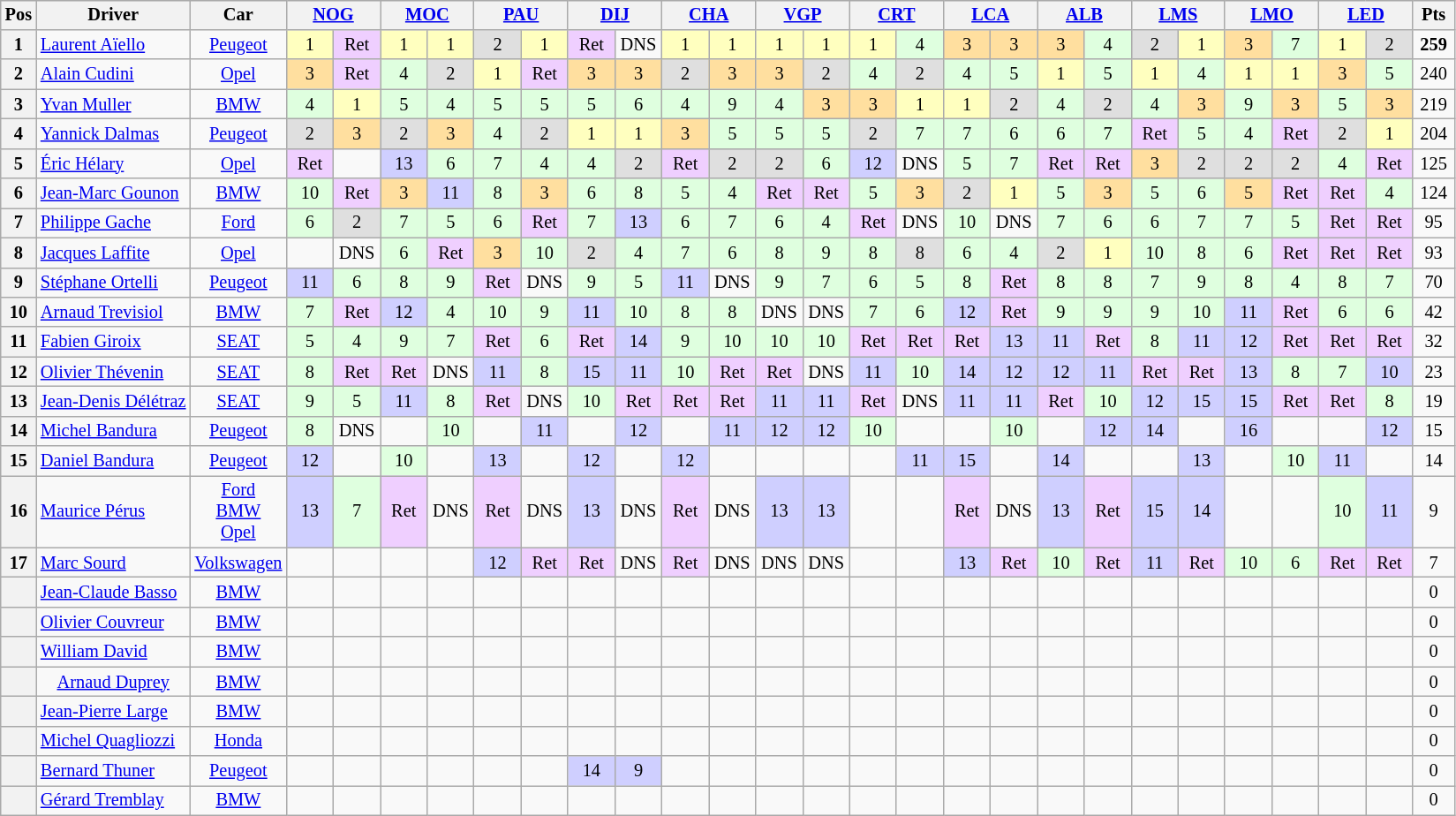<table align="left"| class="wikitable" style="font-size: 85%; text-align: center">
<tr valign="top">
<th valign="middle">Pos</th>
<th valign="middle">Driver</th>
<th valign="middle">Car</th>
<th colspan="2"><a href='#'>NOG</a><br></th>
<th colspan="2"><a href='#'>MOC</a><br></th>
<th colspan="2"><a href='#'>PAU</a><br></th>
<th colspan="2"><a href='#'>DIJ</a><br></th>
<th colspan="2"><a href='#'>CHA</a><br></th>
<th colspan="2"><a href='#'>VGP</a><br></th>
<th colspan="2"><a href='#'>CRT</a><br></th>
<th colspan="2"><a href='#'>LCA</a><br></th>
<th colspan="2"><a href='#'>ALB</a><br></th>
<th colspan="2"><a href='#'>LMS</a><br></th>
<th colspan="2"><a href='#'>LMO</a><br></th>
<th colspan="2"><a href='#'>LED</a><br></th>
<th valign="middle"> Pts </th>
</tr>
<tr>
<th>1</th>
<td align="left"> <a href='#'>Laurent Aïello</a></td>
<td><a href='#'>Peugeot</a></td>
<td style="background:#ffffbf;">1</td>
<td style="background:#efcfff;">Ret</td>
<td style="background:#ffffbf;">1</td>
<td style="background:#ffffbf;">1</td>
<td style="background:#dfdfdf;">2</td>
<td style="background:#ffffbf;">1</td>
<td style="background:#efcfff;">Ret</td>
<td>DNS</td>
<td style="background:#ffffbf;">1</td>
<td style="background:#ffffbf;">1</td>
<td style="background:#ffffbf;">1</td>
<td style="background:#ffffbf;">1</td>
<td style="background:#ffffbf;">1</td>
<td style="background:#dfffdf;">4</td>
<td style="background:#ffdf9f;">3</td>
<td style="background:#ffdf9f;">3</td>
<td style="background:#ffdf9f;">3</td>
<td style="background:#dfffdf;">4</td>
<td style="background:#dfdfdf;">2</td>
<td style="background:#ffffbf;">1</td>
<td style="background:#ffdf9f;">3</td>
<td style="background:#dfffdf;">7</td>
<td style="background:#ffffbf;">1</td>
<td style="background:#dfdfdf;">2</td>
<td><strong>259</strong></td>
</tr>
<tr>
<th>2</th>
<td align="left"> <a href='#'>Alain Cudini</a></td>
<td><a href='#'>Opel</a></td>
<td style="background:#ffdf9f; width:29px;">3</td>
<td style="background:#efcfff; width:29px;">Ret</td>
<td style="background:#dfffdf; width:29px;">4</td>
<td style="background:#dfdfdf; width:29px;">2</td>
<td style="background:#ffffbf; width:29px;">1</td>
<td style="background:#efcfff; width:29px;">Ret</td>
<td style="background:#ffdf9f; width:29px;">3</td>
<td style="background:#ffdf9f; width:29px;">3</td>
<td style="background:#dfdfdf; width:29px;">2</td>
<td style="background:#ffdf9f; width:29px;">3</td>
<td style="background:#ffdf9f; width:29px;">3</td>
<td style="background:#dfdfdf; width:29px;">2</td>
<td style="background:#dfffdf; width:29px;">4</td>
<td style="background:#dfdfdf; width:29px;">2</td>
<td style="background:#dfffdf; width:29px;">4</td>
<td style="background:#dfffdf; width:29px;">5</td>
<td style="background:#ffffbf; width:29px;">1</td>
<td style="background:#dfffdf; width:29px;">5</td>
<td style="background:#ffffbf; width:29px;">1</td>
<td style="background:#dfffdf; width:29px;">4</td>
<td style="background:#ffffbf; width:29px;">1</td>
<td style="background:#ffffbf; width:29px;">1</td>
<td style="background:#ffdf9f; width:29px;">3</td>
<td style="background:#dfffdf; width:29px;">5</td>
<td>240</td>
</tr>
<tr>
<th>3</th>
<td align="left"> <a href='#'>Yvan Muller</a></td>
<td><a href='#'>BMW</a></td>
<td style="background:#dfffdf; width:29px;">4</td>
<td style="background:#ffffbf; width:29px;">1</td>
<td style="background:#dfffdf; width:29px;">5</td>
<td style="background:#dfffdf; width:29px;">4</td>
<td style="background:#dfffdf; width:29px;">5</td>
<td style="background:#dfffdf; width:29px;">5</td>
<td style="background:#dfffdf; width:29px;">5</td>
<td style="background:#dfffdf; width:29px;">6</td>
<td style="background:#dfffdf; width:29px;">4</td>
<td style="background:#dfffdf; width:29px;">9</td>
<td style="background:#dfffdf; width:29px;">4</td>
<td style="background:#ffdf9f; width:29px;">3</td>
<td style="background:#ffdf9f; width:29px;">3</td>
<td style="background:#ffffbf; width:29px;">1</td>
<td style="background:#ffffbf; width:29px;">1</td>
<td style="background:#dfdfdf; width:29px;">2</td>
<td style="background:#dfffdf; width:29px;">4</td>
<td style="background:#dfdfdf; width:29px;">2</td>
<td style="background:#dfffdf; width:29px;">4</td>
<td style="background:#ffdf9f; width:29px;">3</td>
<td style="background:#dfffdf; width:29px;">9</td>
<td style="background:#ffdf9f; width:29px;">3</td>
<td style="background:#dfffdf; width:29px;">5</td>
<td style="background:#ffdf9f; width:29px;">3</td>
<td>219</td>
</tr>
<tr>
<th>4</th>
<td align="left"> <a href='#'>Yannick Dalmas</a></td>
<td><a href='#'>Peugeot</a></td>
<td style="background:#dfdfdf; width:29px;">2</td>
<td style="background:#ffdf9f; width:29px;">3</td>
<td style="background:#dfdfdf; width:29px;">2</td>
<td style="background:#ffdf9f; width:29px;">3</td>
<td style="background:#dfffdf; width:29px;">4</td>
<td style="background:#dfdfdf; width:29px;">2</td>
<td style="background:#ffffbf; width:29px;">1</td>
<td style="background:#ffffbf; width:29px;">1</td>
<td style="background:#ffdf9f; width:29px;">3</td>
<td style="background:#dfffdf; width:29px;">5</td>
<td style="background:#dfffdf; width:29px;">5</td>
<td style="background:#dfffdf; width:29px;">5</td>
<td style="background:#dfdfdf; width:29px;">2</td>
<td style="background:#dfffdf; width:29px;">7</td>
<td style="background:#dfffdf; width:29px;">7</td>
<td style="background:#dfffdf; width:29px;">6</td>
<td style="background:#dfffdf; width:29px;">6</td>
<td style="background:#dfffdf; width:29px;">7</td>
<td style="background:#efcfff; width:29px;">Ret</td>
<td style="background:#dfffdf; width:29px;">5</td>
<td style="background:#dfffdf; width:29px;">4</td>
<td style="background:#efcfff; width:29px;">Ret</td>
<td style="background:#dfdfdf; width:29px;">2</td>
<td style="background:#ffffbf; width:29px;">1</td>
<td>204</td>
</tr>
<tr>
<th>5</th>
<td align="left"> <a href='#'>Éric Hélary</a></td>
<td><a href='#'>Opel</a></td>
<td style="background:#efcfff; width:29px;">Ret</td>
<td></td>
<td style="background:#cfcfff; width:29px;">13</td>
<td style="background:#dfffdf; width:29px;">6</td>
<td style="background:#dfffdf; width:29px;">7</td>
<td style="background:#dfffdf; width:29px;">4</td>
<td style="background:#dfffdf; width:29px;">4</td>
<td style="background:#dfdfdf; width:29px;">2</td>
<td style="background:#efcfff; width:29px;">Ret</td>
<td style="background:#dfdfdf; width:29px;">2</td>
<td style="background:#dfdfdf; width:29px;">2</td>
<td style="background:#dfffdf; width:29px;">6</td>
<td style="background:#cfcfff; width:29px;">12</td>
<td>DNS</td>
<td style="background:#dfffdf; width:29px;">5</td>
<td style="background:#dfffdf; width:29px;">7</td>
<td style="background:#efcfff; width:29px;">Ret</td>
<td style="background:#efcfff; width:29px;">Ret</td>
<td style="background:#ffdf9f; width:29px;">3</td>
<td style="background:#dfdfdf; width:29px;">2</td>
<td style="background:#dfdfdf; width:29px;">2</td>
<td style="background:#dfdfdf; width:29px;">2</td>
<td style="background:#dfffdf; width:29px;">4</td>
<td style="background:#efcfff; width:29px;">Ret</td>
<td>125</td>
</tr>
<tr>
<th>6</th>
<td align="left"> <a href='#'>Jean-Marc Gounon</a></td>
<td><a href='#'>BMW</a></td>
<td style="background:#dfffdf; width:29px;">10</td>
<td style="background:#efcfff; width:29px;">Ret</td>
<td style="background:#ffdf9f; width:29px;">3</td>
<td style="background:#cfcfff; width:29px;">11</td>
<td style="background:#dfffdf; width:29px;">8</td>
<td style="background:#ffdf9f; width:29px;">3</td>
<td style="background:#dfffdf; width:29px;">6</td>
<td style="background:#dfffdf; width:29px;">8</td>
<td style="background:#dfffdf; width:29px;">5</td>
<td style="background:#dfffdf; width:29px;">4</td>
<td style="background:#efcfff; width:29px;">Ret</td>
<td style="background:#efcfff; width:29px;">Ret</td>
<td style="background:#dfffdf; width:29px;">5</td>
<td style="background:#ffdf9f; width:29px;">3</td>
<td style="background:#dfdfdf; width:29px;">2</td>
<td style="background:#ffffbf; width:29px;">1</td>
<td style="background:#dfffdf; width:29px;">5</td>
<td style="background:#ffdf9f; width:29px;">3</td>
<td style="background:#dfffdf; width:29px;">5</td>
<td style="background:#dfffdf; width:29px;">6</td>
<td style="background:#ffdf9f; width:29px;">5</td>
<td style="background:#efcfff; width:29px;">Ret</td>
<td style="background:#efcfff; width:29px;">Ret</td>
<td style="background:#dfffdf; width:29px;">4</td>
<td>124</td>
</tr>
<tr>
<th>7</th>
<td align="left"> <a href='#'>Philippe Gache</a></td>
<td><a href='#'>Ford</a></td>
<td style="background:#dfffdf; width:29px;">6</td>
<td style="background:#dfdfdf; width:29px;">2</td>
<td style="background:#dfffdf; width:29px;">7</td>
<td style="background:#dfffdf; width:29px;">5</td>
<td style="background:#dfffdf; width:29px;">6</td>
<td style="background:#efcfff; width:29px;">Ret</td>
<td style="background:#dfffdf; width:29px;">7</td>
<td style="background:#cfcfff; width:29px;">13</td>
<td style="background:#dfffdf; width:29px;">6</td>
<td style="background:#dfffdf; width:29px;">7</td>
<td style="background:#dfffdf; width:29px;">6</td>
<td style="background:#dfffdf; width:29px;">4</td>
<td style="background:#efcfff; width:29px;">Ret</td>
<td>DNS</td>
<td style="background:#dfffdf; width:29px;">10</td>
<td>DNS</td>
<td style="background:#dfffdf; width:29px;">7</td>
<td style="background:#dfffdf; width:29px;">6</td>
<td style="background:#dfffdf; width:29px;">6</td>
<td style="background:#dfffdf; width:29px;">7</td>
<td style="background:#dfffdf; width:29px;">7</td>
<td style="background:#dfffdf; width:29px;">5</td>
<td style="background:#efcfff; width:29px;">Ret</td>
<td style="background:#efcfff; width:29px;">Ret</td>
<td>95</td>
</tr>
<tr>
<th>8</th>
<td align="left"> <a href='#'>Jacques Laffite</a></td>
<td><a href='#'>Opel</a></td>
<td></td>
<td>DNS</td>
<td style="background:#dfffdf; width:29px;">6</td>
<td style="background:#efcfff; width:29px;">Ret</td>
<td style="background:#ffdf9f; width:29px;">3</td>
<td style="background:#dfffdf; width:29px;">10</td>
<td style="background:#dfdfdf; width:29px;">2</td>
<td style="background:#dfffdf; width:29px;">4</td>
<td style="background:#dfffdf; width:29px;">7</td>
<td style="background:#dfffdf; width:29px;">6</td>
<td style="background:#dfffdf; width:29px;">8</td>
<td style="background:#dfffdf; width:29px;">9</td>
<td style="background:#dfffdf; width:29px;">8</td>
<td style="background:#dfdfdf; width:29px;">8</td>
<td style="background:#dfffdf; width:29px;">6</td>
<td style="background:#dfffdf; width:29px;">4</td>
<td style="background:#dfdfdf; width:29px;">2</td>
<td style="background:#ffffbf; width:29px;">1</td>
<td style="background:#dfffdf; width:29px;">10</td>
<td style="background:#dfffdf; width:29px;">8</td>
<td style="background:#dfffdf; width:29px;">6</td>
<td style="background:#efcfff; width:29px;">Ret</td>
<td style="background:#efcfff; width:29px;">Ret</td>
<td style="background:#efcfff; width:29px;">Ret</td>
<td>93</td>
</tr>
<tr>
<th>9</th>
<td align="left"> <a href='#'>Stéphane Ortelli</a></td>
<td><a href='#'>Peugeot</a></td>
<td style="background:#cfcfff; width:29px;">11</td>
<td style="background:#dfffdf; width:29px;">6</td>
<td style="background:#dfffdf; width:29px;">8</td>
<td style="background:#dfffdf; width:29px;">9</td>
<td style="background:#efcfff; width:29px;">Ret</td>
<td>DNS</td>
<td style="background:#dfffdf; width:29px;">9</td>
<td style="background:#dfffdf; width:29px;">5</td>
<td style="background:#cfcfff; width:29px;">11</td>
<td>DNS</td>
<td style="background:#dfffdf; width:29px;">9</td>
<td style="background:#dfffdf; width:29px;">7</td>
<td style="background:#dfffdf; width:29px;">6</td>
<td style="background:#dfffdf; width:29px;">5</td>
<td style="background:#dfffdf; width:29px;">8</td>
<td style="background:#efcfff; width:29px;">Ret</td>
<td style="background:#dfffdf; width:29px;">8</td>
<td style="background:#dfffdf; width:29px;">8</td>
<td style="background:#dfffdf; width:29px;">7</td>
<td style="background:#dfffdf; width:29px;">9</td>
<td style="background:#dfffdf; width:29px;">8</td>
<td style="background:#dfffdf; width:29px;">4</td>
<td style="background:#dfffdf; width:29px;">8</td>
<td style="background:#dfffdf; width:29px;">7</td>
<td>70</td>
</tr>
<tr>
<th>10</th>
<td align="left"> <a href='#'>Arnaud Trevisiol</a></td>
<td><a href='#'>BMW</a></td>
<td style="background:#dfffdf; width:29px;">7</td>
<td style="background:#efcfff; width:29px;">Ret</td>
<td style="background:#cfcfff; width:29px;">12</td>
<td style="background:#dfffdf; width:29px;">4</td>
<td style="background:#dfffdf; width:29px;">10</td>
<td style="background:#dfffdf; width:29px;">9</td>
<td style="background:#cfcfff; width:29px;">11</td>
<td style="background:#dfffdf; width:29px;">10</td>
<td style="background:#dfffdf; width:29px;">8</td>
<td style="background:#dfffdf; width:29px;">8</td>
<td>DNS</td>
<td>DNS</td>
<td style="background:#dfffdf; width:29px;">7</td>
<td style="background:#dfffdf; width:29px;">6</td>
<td style="background:#cfcfff; width:29px;">12</td>
<td style="background:#efcfff; width:29px;">Ret</td>
<td style="background:#dfffdf; width:29px;">9</td>
<td style="background:#dfffdf; width:29px;">9</td>
<td style="background:#dfffdf; width:29px;">9</td>
<td style="background:#dfffdf; width:29px;">10</td>
<td style="background:#cfcfff; width:29px;">11</td>
<td style="background:#efcfff; width:29px;">Ret</td>
<td style="background:#dfffdf; width:29px;">6</td>
<td style="background:#dfffdf; width:29px;">6</td>
<td>42</td>
</tr>
<tr>
<th>11</th>
<td align="left"> <a href='#'>Fabien Giroix</a></td>
<td><a href='#'>SEAT</a></td>
<td style="background:#dfffdf; width:29px;">5</td>
<td style="background:#dfffdf; width:29px;">4</td>
<td style="background:#dfffdf; width:29px;">9</td>
<td style="background:#dfffdf; width:29px;">7</td>
<td style="background:#efcfff; width:29px;">Ret</td>
<td style="background:#dfffdf; width:29px;">6</td>
<td style="background:#efcfff; width:29px;">Ret</td>
<td style="background:#cfcfff; width:29px;">14</td>
<td style="background:#dfffdf; width:29px;">9</td>
<td style="background:#dfffdf; width:29px;">10</td>
<td style="background:#dfffdf; width:29px;">10</td>
<td style="background:#dfffdf; width:29px;">10</td>
<td style="background:#efcfff; width:29px;">Ret</td>
<td style="background:#efcfff; width:29px;">Ret</td>
<td style="background:#efcfff; width:29px;">Ret</td>
<td style="background:#cfcfff; width:29px;">13</td>
<td style="background:#cfcfff; width:29px;">11</td>
<td style="background:#efcfff; width:29px;">Ret</td>
<td style="background:#dfffdf; width:29px;">8</td>
<td style="background:#cfcfff; width:29px;">11</td>
<td style="background:#cfcfff; width:29px;">12</td>
<td style="background:#efcfff; width:29px;">Ret</td>
<td style="background:#efcfff; width:29px;">Ret</td>
<td style="background:#efcfff; width:29px;">Ret</td>
<td>32</td>
</tr>
<tr>
<th>12</th>
<td align="left"> <a href='#'>Olivier Thévenin</a></td>
<td><a href='#'>SEAT</a></td>
<td style="background:#dfffdf; width:29px;">8</td>
<td style="background:#efcfff; width:29px;">Ret</td>
<td style="background:#efcfff; width:29px;">Ret</td>
<td>DNS</td>
<td style="background:#cfcfff; width:29px;">11</td>
<td style="background:#dfffdf; width:29px;">8</td>
<td style="background:#cfcfff; width:29px;">15</td>
<td style="background:#cfcfff; width:29px;">11</td>
<td style="background:#dfffdf; width:29px;">10</td>
<td style="background:#efcfff; width:29px;">Ret</td>
<td style="background:#efcfff; width:29px;">Ret</td>
<td>DNS</td>
<td style="background:#cfcfff; width:29px;">11</td>
<td style="background:#dfffdf; width:29px;">10</td>
<td style="background:#cfcfff; width:29px;">14</td>
<td style="background:#cfcfff; width:29px;">12</td>
<td style="background:#cfcfff; width:29px;">12</td>
<td style="background:#cfcfff; width:29px;">11</td>
<td style="background:#efcfff; width:29px;">Ret</td>
<td style="background:#efcfff; width:29px;">Ret</td>
<td style="background:#cfcfff; width:29px;">13</td>
<td style="background:#dfffdf; width:29px;">8</td>
<td style="background:#dfffdf; width:29px;">7</td>
<td style="background:#cfcfff; width:29px;">10</td>
<td>23</td>
</tr>
<tr>
<th>13</th>
<td align="left"> <a href='#'>Jean-Denis Délétraz</a></td>
<td><a href='#'>SEAT</a></td>
<td style="background:#dfffdf; width:29px;">9</td>
<td style="background:#dfffdf; width:29px;">5</td>
<td style="background:#cfcfff; width:29px;">11</td>
<td style="background:#dfffdf; width:29px;">8</td>
<td style="background:#efcfff; width:29px;">Ret</td>
<td>DNS</td>
<td style="background:#dfffdf; width:29px;">10</td>
<td style="background:#efcfff; width:29px;">Ret</td>
<td style="background:#efcfff; width:29px;">Ret</td>
<td style="background:#efcfff; width:29px;">Ret</td>
<td style="background:#cfcfff; width:29px;">11</td>
<td style="background:#cfcfff; width:29px;">11</td>
<td style="background:#efcfff; width:29px;">Ret</td>
<td>DNS</td>
<td style="background:#cfcfff; width:29px;">11</td>
<td style="background:#cfcfff; width:29px;">11</td>
<td style="background:#efcfff; width:29px;">Ret</td>
<td style="background:#dfffdf; width:29px;">10</td>
<td style="background:#cfcfff; width:29px;">12</td>
<td style="background:#cfcfff; width:29px;">15</td>
<td style="background:#cfcfff; width:29px;">15</td>
<td style="background:#efcfff; width:29px;">Ret</td>
<td style="background:#efcfff; width:29px;">Ret</td>
<td style="background:#dfffdf; width:29px;">8</td>
<td>19</td>
</tr>
<tr>
<th>14</th>
<td align="left"> <a href='#'>Michel Bandura</a></td>
<td><a href='#'>Peugeot</a></td>
<td style="background:#dfffdf; width:29px;">8</td>
<td>DNS</td>
<td></td>
<td style="background:#dfffdf; width:29px;">10</td>
<td></td>
<td style="background:#cfcfff; width:29px;">11</td>
<td></td>
<td style="background:#cfcfff; width:29px;">12</td>
<td></td>
<td style="background:#cfcfff; width:29px;">11</td>
<td style="background:#cfcfff; width:29px;">12</td>
<td style="background:#cfcfff; width:29px;">12</td>
<td style="background:#dfffdf; width:29px;">10</td>
<td></td>
<td></td>
<td style="background:#dfffdf; width:29px;">10</td>
<td></td>
<td style="background:#cfcfff; width:29px;">12</td>
<td style="background:#cfcfff; width:29px;">14</td>
<td></td>
<td style="background:#cfcfff; width:29px;">16</td>
<td></td>
<td></td>
<td style="background:#cfcfff; width:29px;">12</td>
<td>15</td>
</tr>
<tr>
<th>15</th>
<td align="left"> <a href='#'>Daniel Bandura</a></td>
<td><a href='#'>Peugeot</a></td>
<td style="background:#cfcfff; width:29px;">12</td>
<td></td>
<td style="background:#dfffdf; width:29px;">10</td>
<td></td>
<td style="background:#cfcfff; width:29px;">13</td>
<td></td>
<td style="background:#cfcfff; width:29px;">12</td>
<td></td>
<td style="background:#cfcfff; width:29px;">12</td>
<td></td>
<td></td>
<td></td>
<td></td>
<td style="background:#cfcfff; width:29px;">11</td>
<td style="background:#cfcfff; width:29px;">15</td>
<td></td>
<td style="background:#cfcfff; width:29px;">14</td>
<td></td>
<td></td>
<td style="background:#cfcfff; width:29px;">13</td>
<td></td>
<td style="background:#dfffdf; width:29px;">10</td>
<td style="background:#cfcfff; width:29px;">11</td>
<td></td>
<td>14</td>
</tr>
<tr>
<th>16</th>
<td align="left"> <a href='#'>Maurice Pérus</a></td>
<td><a href='#'>Ford</a><br><a href='#'>BMW</a><br><a href='#'>Opel</a></td>
<td style="background:#cfcfff; width:29px;">13</td>
<td style="background:#dfffdf; width:29px;">7</td>
<td style="background:#efcfff; width:29px;">Ret</td>
<td>DNS</td>
<td style="background:#efcfff; width:29px;">Ret</td>
<td>DNS</td>
<td style="background:#cfcfff; width:29px;">13</td>
<td>DNS</td>
<td style="background:#efcfff; width:29px;">Ret</td>
<td>DNS</td>
<td style="background:#cfcfff; width:29px;">13</td>
<td style="background:#cfcfff; width:29px;">13</td>
<td></td>
<td></td>
<td style="background:#efcfff; width:29px;">Ret</td>
<td>DNS</td>
<td style="background:#cfcfff; width:29px;">13</td>
<td style="background:#efcfff; width:29px;">Ret</td>
<td style="background:#cfcfff; width:29px;">15</td>
<td style="background:#cfcfff; width:29px;">14</td>
<td></td>
<td></td>
<td style="background:#dfffdf; width:29px;">10</td>
<td style="background:#cfcfff; width:29px;">11</td>
<td>9</td>
</tr>
<tr>
<th>17</th>
<td align="left"> <a href='#'>Marc Sourd</a></td>
<td><a href='#'>Volkswagen</a></td>
<td></td>
<td></td>
<td></td>
<td></td>
<td style="background:#cfcfff; width:29px;">12</td>
<td style="background:#efcfff; width:29px;">Ret</td>
<td style="background:#efcfff; width:29px;">Ret</td>
<td>DNS</td>
<td style="background:#efcfff; width:29px;">Ret</td>
<td>DNS</td>
<td>DNS</td>
<td>DNS</td>
<td></td>
<td></td>
<td style="background:#cfcfff; width:29px;">13</td>
<td style="background:#efcfff; width:29px;">Ret</td>
<td style="background:#dfffdf; width:29px;">10</td>
<td style="background:#efcfff; width:29px;">Ret</td>
<td style="background:#cfcfff; width:29px;">11</td>
<td style="background:#efcfff; width:29px;">Ret</td>
<td style="background:#dfffdf; width:29px;">10</td>
<td style="background:#dfffdf; width:29px;">6</td>
<td style="background:#efcfff; width:29px;">Ret</td>
<td style="background:#efcfff; width:29px;">Ret</td>
<td>7</td>
</tr>
<tr>
<th></th>
<td align="left"> <a href='#'>Jean-Claude Basso</a></td>
<td><a href='#'>BMW</a></td>
<td></td>
<td></td>
<td></td>
<td></td>
<td></td>
<td></td>
<td></td>
<td></td>
<td></td>
<td></td>
<td></td>
<td></td>
<td></td>
<td></td>
<td></td>
<td></td>
<td></td>
<td></td>
<td></td>
<td></td>
<td></td>
<td></td>
<td></td>
<td></td>
<td>0</td>
</tr>
<tr>
<th></th>
<td align="left"> <a href='#'>Olivier Couvreur</a></td>
<td><a href='#'>BMW</a></td>
<td></td>
<td></td>
<td></td>
<td></td>
<td></td>
<td></td>
<td></td>
<td></td>
<td></td>
<td></td>
<td></td>
<td></td>
<td></td>
<td></td>
<td></td>
<td></td>
<td></td>
<td></td>
<td></td>
<td></td>
<td></td>
<td></td>
<td></td>
<td></td>
<td>0</td>
</tr>
<tr>
<th></th>
<td align="left"> <a href='#'>William David</a></td>
<td><a href='#'>BMW</a></td>
<td></td>
<td></td>
<td></td>
<td></td>
<td></td>
<td></td>
<td></td>
<td></td>
<td></td>
<td></td>
<td></td>
<td></td>
<td></td>
<td></td>
<td></td>
<td></td>
<td></td>
<td></td>
<td></td>
<td></td>
<td></td>
<td></td>
<td></td>
<td></td>
<td>0</td>
</tr>
<tr>
<th></th>
<td> <a href='#'>Arnaud Duprey</a></td>
<td><a href='#'>BMW</a></td>
<td></td>
<td></td>
<td></td>
<td></td>
<td></td>
<td></td>
<td></td>
<td></td>
<td></td>
<td></td>
<td></td>
<td></td>
<td></td>
<td></td>
<td></td>
<td></td>
<td></td>
<td></td>
<td></td>
<td></td>
<td></td>
<td></td>
<td></td>
<td></td>
<td>0</td>
</tr>
<tr>
<th></th>
<td align="left"> <a href='#'>Jean-Pierre Large</a></td>
<td><a href='#'>BMW</a></td>
<td></td>
<td></td>
<td></td>
<td></td>
<td></td>
<td></td>
<td></td>
<td></td>
<td></td>
<td></td>
<td></td>
<td></td>
<td></td>
<td></td>
<td></td>
<td></td>
<td></td>
<td></td>
<td></td>
<td></td>
<td></td>
<td></td>
<td></td>
<td></td>
<td>0</td>
</tr>
<tr>
<th></th>
<td align="left"> <a href='#'>Michel Quagliozzi</a></td>
<td><a href='#'>Honda</a></td>
<td></td>
<td></td>
<td></td>
<td></td>
<td></td>
<td></td>
<td></td>
<td></td>
<td></td>
<td></td>
<td></td>
<td></td>
<td></td>
<td></td>
<td></td>
<td></td>
<td></td>
<td></td>
<td></td>
<td></td>
<td></td>
<td></td>
<td></td>
<td></td>
<td>0</td>
</tr>
<tr>
<th></th>
<td align="left"> <a href='#'>Bernard Thuner</a></td>
<td><a href='#'>Peugeot</a></td>
<td></td>
<td></td>
<td></td>
<td></td>
<td></td>
<td></td>
<td style="background:#cfcfff; width:29px;">14</td>
<td style="background:#cfcfff; width:29px;">9</td>
<td></td>
<td></td>
<td></td>
<td></td>
<td></td>
<td></td>
<td></td>
<td></td>
<td></td>
<td></td>
<td></td>
<td></td>
<td></td>
<td></td>
<td></td>
<td></td>
<td>0</td>
</tr>
<tr>
<th></th>
<td align="left"> <a href='#'>Gérard Tremblay</a></td>
<td><a href='#'>BMW</a></td>
<td></td>
<td></td>
<td></td>
<td></td>
<td></td>
<td></td>
<td></td>
<td></td>
<td></td>
<td></td>
<td></td>
<td></td>
<td></td>
<td></td>
<td></td>
<td></td>
<td></td>
<td></td>
<td></td>
<td></td>
<td></td>
<td></td>
<td></td>
<td></td>
<td>0</td>
</tr>
</table>
